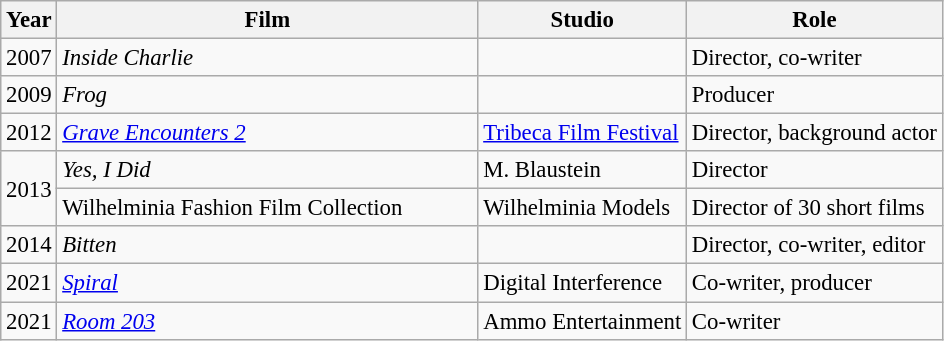<table class="wikitable " style="text-align:left;font-size:95%;">
<tr>
<th>Year</th>
<th style="width:18em;">Film</th>
<th>Studio</th>
<th>Role</th>
</tr>
<tr>
<td>2007</td>
<td><em>Inside Charlie</em></td>
<td></td>
<td>Director, co-writer</td>
</tr>
<tr>
<td>2009</td>
<td><em>Frog</em></td>
<td></td>
<td>Producer</td>
</tr>
<tr>
<td>2012</td>
<td><em><a href='#'>Grave Encounters 2</a></em></td>
<td><a href='#'>Tribeca Film Festival</a></td>
<td>Director, background actor</td>
</tr>
<tr>
<td rowspan=2>2013</td>
<td><em>Yes, I Did</em></td>
<td>M. Blaustein</td>
<td>Director</td>
</tr>
<tr>
<td>Wilhelminia Fashion Film Collection</td>
<td>Wilhelminia Models</td>
<td>Director of 30 short films</td>
</tr>
<tr>
<td>2014</td>
<td><em>Bitten</em></td>
<td></td>
<td>Director, co-writer, editor</td>
</tr>
<tr>
<td>2021</td>
<td><em><a href='#'>Spiral</a></em></td>
<td>Digital Interference</td>
<td>Co-writer, producer</td>
</tr>
<tr>
<td>2021</td>
<td><em><a href='#'>Room 203</a></em></td>
<td>Ammo Entertainment</td>
<td>Co-writer<br></td>
</tr>
</table>
